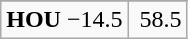<table class="wikitable">
<tr align="center">
</tr>
<tr align="center">
<td><strong>HOU</strong> −14.5</td>
<td> 58.5</td>
</tr>
</table>
